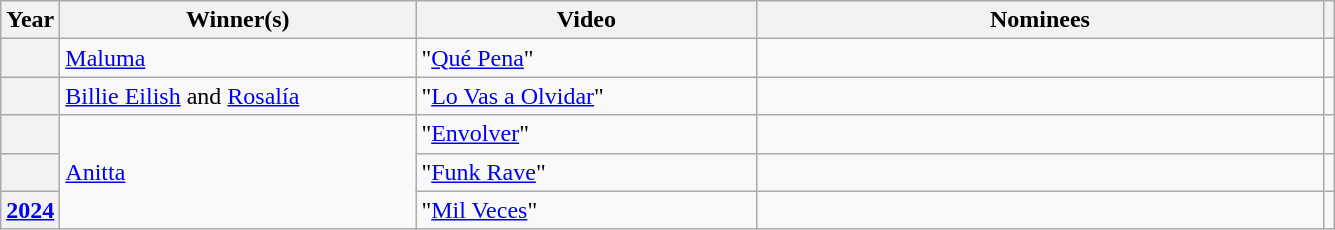<table class="wikitable sortable">
<tr>
<th scope="col" style="width:25px;">Year</th>
<th scope="col" style="width:230px;">Winner(s)</th>
<th scope="col" style="width:220px;">Video</th>
<th scope="col" style="width:370px;">Nominees</th>
<th scope="col" class="unsortable"></th>
</tr>
<tr>
<th scope="row"></th>
<td><a href='#'>Maluma</a> </td>
<td>"<a href='#'>Qué Pena</a>"</td>
<td></td>
<td align="center"></td>
</tr>
<tr>
<th scope="row"></th>
<td><a href='#'>Billie Eilish</a> and <a href='#'>Rosalía</a></td>
<td>"<a href='#'>Lo Vas a Olvidar</a>"</td>
<td></td>
<td align="center"></td>
</tr>
<tr>
<th scope="row"></th>
<td rowspan="3"><a href='#'>Anitta</a></td>
<td>"<a href='#'>Envolver</a>"</td>
<td></td>
<td align="center"></td>
</tr>
<tr>
<th scope="row"></th>
<td>"<a href='#'>Funk Rave</a>"</td>
<td></td>
<td align="center"></td>
</tr>
<tr>
<th><a href='#'>2024</a></th>
<td>"<a href='#'>Mil Veces</a>"</td>
<td></td>
<td align="center"></td>
</tr>
</table>
